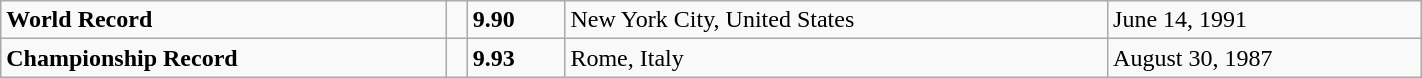<table class="wikitable" width=75%>
<tr>
<td><strong>World Record</strong></td>
<td></td>
<td><strong>9.90</strong></td>
<td>New York City, United States</td>
<td>June 14, 1991</td>
</tr>
<tr>
<td><strong>Championship Record</strong></td>
<td></td>
<td><strong>9.93</strong></td>
<td>Rome, Italy</td>
<td>August 30, 1987</td>
</tr>
</table>
